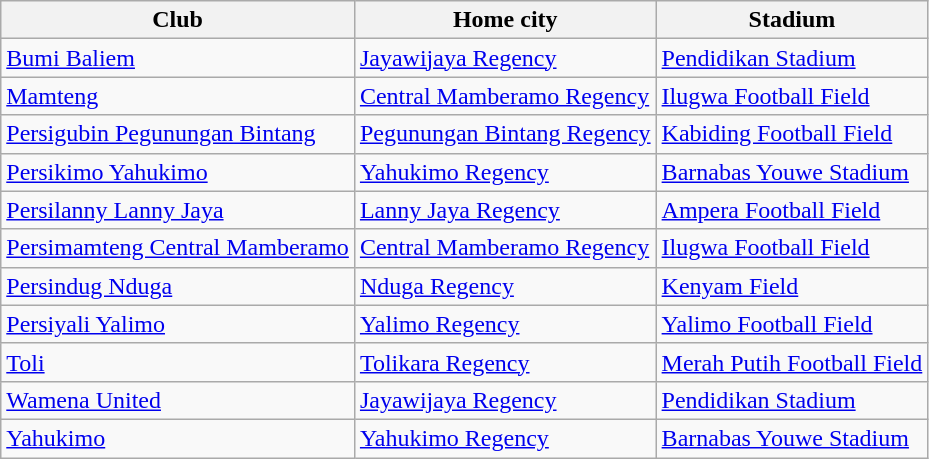<table class="wikitable sortable">
<tr>
<th>Club</th>
<th>Home city</th>
<th>Stadium</th>
</tr>
<tr>
<td><a href='#'>Bumi Baliem</a></td>
<td><a href='#'>Jayawijaya Regency</a></td>
<td><a href='#'>Pendidikan Stadium</a></td>
</tr>
<tr>
<td><a href='#'>Mamteng</a></td>
<td><a href='#'>Central Mamberamo Regency</a></td>
<td><a href='#'>Ilugwa Football Field</a></td>
</tr>
<tr>
<td><a href='#'>Persigubin Pegunungan Bintang</a></td>
<td><a href='#'>Pegunungan Bintang Regency</a></td>
<td><a href='#'>Kabiding Football Field</a></td>
</tr>
<tr>
<td><a href='#'>Persikimo Yahukimo</a></td>
<td><a href='#'>Yahukimo Regency</a></td>
<td><a href='#'>Barnabas Youwe Stadium</a></td>
</tr>
<tr>
<td><a href='#'>Persilanny Lanny Jaya</a></td>
<td><a href='#'>Lanny Jaya Regency</a></td>
<td><a href='#'>Ampera Football Field</a></td>
</tr>
<tr>
<td><a href='#'>Persimamteng Central Mamberamo</a></td>
<td><a href='#'>Central Mamberamo Regency</a></td>
<td><a href='#'>Ilugwa Football Field</a></td>
</tr>
<tr>
<td><a href='#'>Persindug Nduga</a></td>
<td><a href='#'>Nduga Regency</a></td>
<td><a href='#'>Kenyam Field</a></td>
</tr>
<tr>
<td><a href='#'>Persiyali Yalimo</a></td>
<td><a href='#'>Yalimo Regency</a></td>
<td><a href='#'>Yalimo Football Field</a></td>
</tr>
<tr>
<td><a href='#'>Toli</a></td>
<td><a href='#'>Tolikara Regency</a></td>
<td><a href='#'>Merah Putih Football Field</a></td>
</tr>
<tr>
<td><a href='#'>Wamena United</a></td>
<td><a href='#'>Jayawijaya Regency</a></td>
<td><a href='#'>Pendidikan Stadium</a></td>
</tr>
<tr>
<td><a href='#'>Yahukimo</a></td>
<td><a href='#'>Yahukimo Regency</a></td>
<td><a href='#'>Barnabas Youwe Stadium</a></td>
</tr>
</table>
